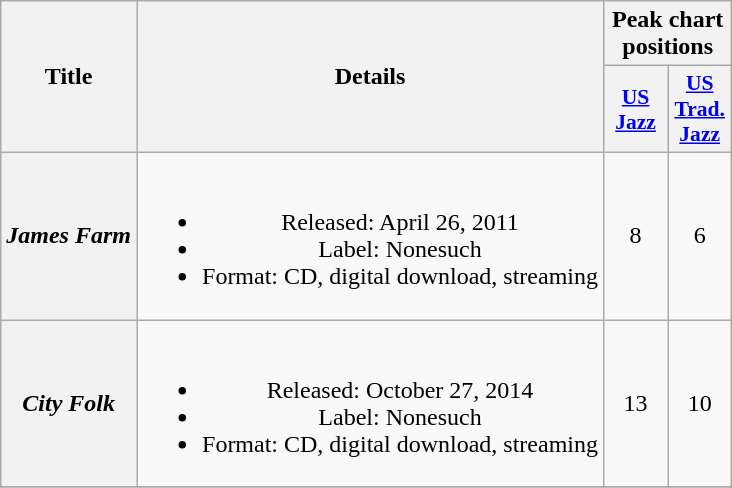<table class="wikitable plainrowheaders" style="text-align:center;">
<tr>
<th scope="col" rowspan="2">Title</th>
<th scope="col" rowspan="2">Details</th>
<th scope="col" colspan="4">Peak chart positions</th>
</tr>
<tr>
<th scope="col" style="width:2.5em;font-size:90%;"><a href='#'>US<br>Jazz</a><br></th>
<th scope="col" style="width:2.5em;font-size:90%;"><a href='#'>US<br>Trad.<br>Jazz</a><br></th>
</tr>
<tr>
<th scope="row"><em>James Farm</em></th>
<td><br><ul><li>Released: April 26, 2011</li><li>Label: Nonesuch</li><li>Format: CD, digital download, streaming</li></ul></td>
<td>8</td>
<td>6</td>
</tr>
<tr>
<th scope="row"><em>City Folk</em></th>
<td><br><ul><li>Released: October 27, 2014</li><li>Label: Nonesuch</li><li>Format: CD, digital download, streaming</li></ul></td>
<td>13</td>
<td>10</td>
</tr>
<tr>
</tr>
</table>
